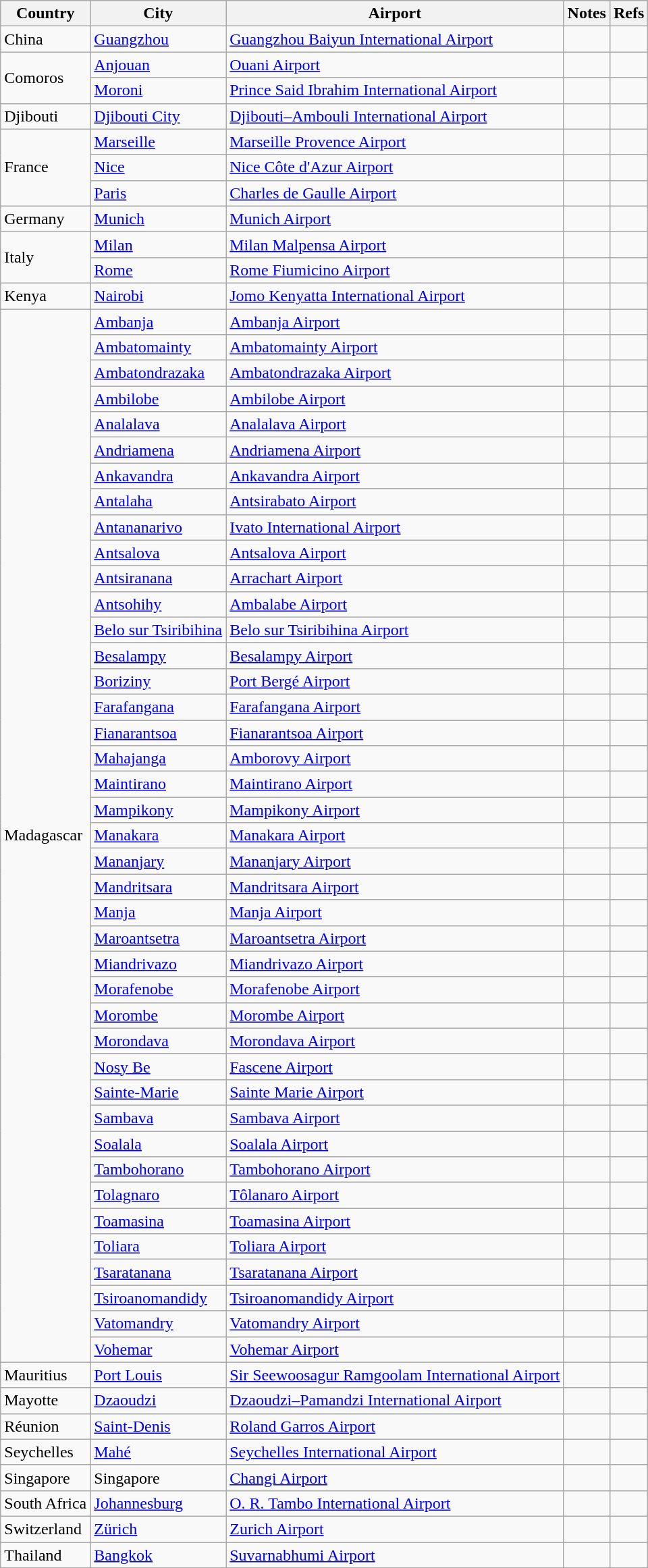<table class="sortable wikitable">
<tr>
<th>Country</th>
<th>City</th>
<th>Airport</th>
<th>Notes</th>
<th class="unsortable">Refs</th>
</tr>
<tr>
<td>China</td>
<td><a href='#'>Guangzhou</a></td>
<td><a href='#'>Guangzhou Baiyun International Airport</a></td>
<td></td>
<td align=center></td>
</tr>
<tr>
<td rowspan="2">Comoros</td>
<td><a href='#'>Anjouan</a></td>
<td><a href='#'>Ouani Airport</a></td>
<td></td>
<td align=center></td>
</tr>
<tr>
<td><a href='#'>Moroni</a></td>
<td><a href='#'>Prince Said Ibrahim International Airport</a></td>
<td></td>
<td align=center></td>
</tr>
<tr>
<td>Djibouti</td>
<td><a href='#'>Djibouti City</a></td>
<td><a href='#'>Djibouti–Ambouli International Airport</a></td>
<td></td>
<td align=center></td>
</tr>
<tr>
<td rowspan="3">France</td>
<td><a href='#'>Marseille</a></td>
<td><a href='#'>Marseille Provence Airport</a></td>
<td></td>
<td align=center></td>
</tr>
<tr>
<td><a href='#'>Nice</a></td>
<td><a href='#'>Nice Côte d'Azur Airport</a></td>
<td></td>
<td align=center></td>
</tr>
<tr>
<td><a href='#'>Paris</a></td>
<td><a href='#'>Charles de Gaulle Airport</a></td>
<td></td>
<td align=center></td>
</tr>
<tr>
<td>Germany</td>
<td><a href='#'>Munich</a></td>
<td><a href='#'>Munich Airport</a></td>
<td></td>
<td align=center></td>
</tr>
<tr>
<td rowspan="2">Italy</td>
<td><a href='#'>Milan</a></td>
<td><a href='#'>Milan Malpensa Airport</a></td>
<td></td>
<td align=center></td>
</tr>
<tr>
<td><a href='#'>Rome</a></td>
<td><a href='#'>Rome Fiumicino Airport</a></td>
<td></td>
<td align=center></td>
</tr>
<tr>
<td>Kenya</td>
<td><a href='#'>Nairobi</a></td>
<td><a href='#'>Jomo Kenyatta International Airport</a></td>
<td></td>
<td align=center></td>
</tr>
<tr>
<td rowspan="41">Madagascar</td>
<td><a href='#'>Ambanja</a></td>
<td><a href='#'>Ambanja Airport</a></td>
<td></td>
<td align=center></td>
</tr>
<tr>
<td><a href='#'>Ambatomainty</a></td>
<td><a href='#'>Ambatomainty Airport</a></td>
<td></td>
<td align=center></td>
</tr>
<tr>
<td><a href='#'>Ambatondrazaka</a></td>
<td><a href='#'>Ambatondrazaka Airport</a></td>
<td></td>
<td align=center></td>
</tr>
<tr>
<td><a href='#'>Ambilobe</a></td>
<td><a href='#'>Ambilobe Airport</a></td>
<td></td>
<td align=center></td>
</tr>
<tr>
<td><a href='#'>Analalava</a></td>
<td><a href='#'>Analalava Airport</a></td>
<td></td>
<td align=center></td>
</tr>
<tr>
<td><a href='#'>Andriamena</a></td>
<td><a href='#'>Andriamena Airport</a></td>
<td></td>
<td align=center></td>
</tr>
<tr>
<td><a href='#'>Ankavandra</a></td>
<td><a href='#'>Ankavandra Airport</a></td>
<td></td>
<td align=center></td>
</tr>
<tr>
<td><a href='#'>Antalaha</a></td>
<td><a href='#'>Antsirabato Airport</a></td>
<td></td>
<td align=center></td>
</tr>
<tr>
<td><a href='#'>Antananarivo</a></td>
<td><a href='#'>Ivato International Airport</a></td>
<td></td>
<td align=center></td>
</tr>
<tr>
<td><a href='#'>Antsalova</a></td>
<td><a href='#'>Antsalova Airport</a></td>
<td></td>
<td align=center></td>
</tr>
<tr>
<td><a href='#'>Antsiranana</a></td>
<td><a href='#'>Arrachart Airport</a></td>
<td align=center></td>
<td align=center></td>
</tr>
<tr>
<td><a href='#'>Antsohihy</a></td>
<td><a href='#'>Ambalabe Airport</a></td>
<td></td>
<td align=center></td>
</tr>
<tr>
<td><a href='#'>Belo sur Tsiribihina</a></td>
<td><a href='#'>Belo sur Tsiribihina Airport</a></td>
<td></td>
<td align=center></td>
</tr>
<tr>
<td><a href='#'>Besalampy</a></td>
<td><a href='#'>Besalampy Airport</a></td>
<td></td>
<td align=center></td>
</tr>
<tr>
<td><a href='#'>Boriziny</a></td>
<td><a href='#'>Port Bergé Airport</a></td>
<td></td>
<td align=center></td>
</tr>
<tr>
<td><a href='#'>Farafangana</a></td>
<td><a href='#'>Farafangana Airport</a></td>
<td></td>
<td align=center></td>
</tr>
<tr>
<td><a href='#'>Fianarantsoa</a></td>
<td><a href='#'>Fianarantsoa Airport</a></td>
<td></td>
<td align=center></td>
</tr>
<tr>
<td><a href='#'>Mahajanga</a></td>
<td><a href='#'>Amborovy Airport</a></td>
<td align=center></td>
<td align=center></td>
</tr>
<tr>
<td><a href='#'>Maintirano</a></td>
<td><a href='#'>Maintirano Airport</a></td>
<td></td>
<td align=center></td>
</tr>
<tr>
<td><a href='#'>Mampikony</a></td>
<td><a href='#'>Mampikony Airport</a></td>
<td></td>
<td align=center></td>
</tr>
<tr>
<td><a href='#'>Manakara</a></td>
<td><a href='#'>Manakara Airport</a></td>
<td></td>
<td align=center></td>
</tr>
<tr>
<td><a href='#'>Mananjary</a></td>
<td><a href='#'>Mananjary Airport</a></td>
<td></td>
<td align=center></td>
</tr>
<tr>
<td><a href='#'>Mandritsara</a></td>
<td><a href='#'>Mandritsara Airport</a></td>
<td></td>
<td align=center></td>
</tr>
<tr>
<td><a href='#'>Manja</a></td>
<td><a href='#'>Manja Airport</a></td>
<td></td>
<td align=center></td>
</tr>
<tr>
<td><a href='#'>Maroantsetra</a></td>
<td><a href='#'>Maroantsetra Airport</a></td>
<td align=center></td>
<td align=center></td>
</tr>
<tr>
<td><a href='#'>Miandrivazo</a></td>
<td><a href='#'>Miandrivazo Airport</a></td>
<td></td>
<td align=center></td>
</tr>
<tr>
<td><a href='#'>Morafenobe</a></td>
<td><a href='#'>Morafenobe Airport</a></td>
<td></td>
<td align=center></td>
</tr>
<tr>
<td><a href='#'>Morombe</a></td>
<td><a href='#'>Morombe Airport</a></td>
<td></td>
<td align=center></td>
</tr>
<tr>
<td><a href='#'>Morondava</a></td>
<td><a href='#'>Morondava Airport</a></td>
<td align=center></td>
<td align=center></td>
</tr>
<tr>
<td><a href='#'>Nosy Be</a></td>
<td><a href='#'>Fascene Airport</a></td>
<td align=center></td>
<td align=center></td>
</tr>
<tr>
<td><a href='#'>Sainte-Marie</a></td>
<td><a href='#'>Sainte Marie Airport</a></td>
<td align=center></td>
<td align=center></td>
</tr>
<tr>
<td><a href='#'>Sambava</a></td>
<td><a href='#'>Sambava Airport</a></td>
<td align=center></td>
<td align=center></td>
</tr>
<tr>
<td><a href='#'>Soalala</a></td>
<td><a href='#'>Soalala Airport</a></td>
<td></td>
<td align=center></td>
</tr>
<tr>
<td><a href='#'>Tambohorano</a></td>
<td><a href='#'>Tambohorano Airport</a></td>
<td></td>
<td align=center></td>
</tr>
<tr>
<td><a href='#'>Tolagnaro</a></td>
<td><a href='#'>Tôlanaro Airport</a></td>
<td align=center></td>
<td align=center></td>
</tr>
<tr>
<td><a href='#'>Toamasina</a></td>
<td><a href='#'>Toamasina Airport</a></td>
<td align=center></td>
<td align=center></td>
</tr>
<tr>
<td><a href='#'>Toliara</a></td>
<td><a href='#'>Toliara Airport</a></td>
<td align=center></td>
<td align=center></td>
</tr>
<tr>
<td><a href='#'>Tsaratanana</a></td>
<td><a href='#'>Tsaratanana Airport</a></td>
<td></td>
<td align=center></td>
</tr>
<tr>
<td><a href='#'>Tsiroanomandidy</a></td>
<td><a href='#'>Tsiroanomandidy Airport</a></td>
<td></td>
<td align=center></td>
</tr>
<tr>
<td><a href='#'>Vatomandry</a></td>
<td><a href='#'>Vatomandry Airport</a></td>
<td></td>
<td align=center></td>
</tr>
<tr>
<td><a href='#'>Vohemar</a></td>
<td><a href='#'>Vohemar Airport</a></td>
<td></td>
<td align=center></td>
</tr>
<tr>
<td>Mauritius</td>
<td><a href='#'>Port Louis</a></td>
<td><a href='#'>Sir Seewoosagur Ramgoolam International Airport</a></td>
<td></td>
<td align=center></td>
</tr>
<tr>
<td>Mayotte</td>
<td><a href='#'>Dzaoudzi</a></td>
<td><a href='#'>Dzaoudzi–Pamandzi International Airport</a></td>
<td></td>
<td align=center></td>
</tr>
<tr>
<td>Réunion</td>
<td><a href='#'>Saint-Denis</a></td>
<td><a href='#'>Roland Garros Airport</a></td>
<td></td>
<td align=center></td>
</tr>
<tr>
<td>Seychelles</td>
<td><a href='#'>Mahé</a></td>
<td><a href='#'>Seychelles International Airport</a></td>
<td></td>
<td align=center></td>
</tr>
<tr>
<td>Singapore</td>
<td>Singapore</td>
<td><a href='#'>Changi Airport</a></td>
<td></td>
<td align=center></td>
</tr>
<tr>
<td>South Africa</td>
<td><a href='#'>Johannesburg</a></td>
<td><a href='#'>O. R. Tambo International Airport</a></td>
<td></td>
<td align=center></td>
</tr>
<tr>
<td>Switzerland</td>
<td><a href='#'>Zürich</a></td>
<td><a href='#'>Zurich Airport</a></td>
<td></td>
<td align=center></td>
</tr>
<tr>
<td>Thailand</td>
<td><a href='#'>Bangkok</a></td>
<td><a href='#'>Suvarnabhumi Airport</a></td>
<td></td>
<td align=center></td>
</tr>
<tr>
</tr>
</table>
